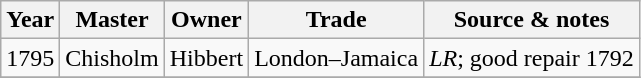<table class=" wikitable">
<tr>
<th>Year</th>
<th>Master</th>
<th>Owner</th>
<th>Trade</th>
<th>Source & notes</th>
</tr>
<tr>
<td>1795</td>
<td>Chisholm</td>
<td>Hibbert</td>
<td>London–Jamaica</td>
<td><em>LR</em>; good repair 1792</td>
</tr>
<tr>
</tr>
</table>
